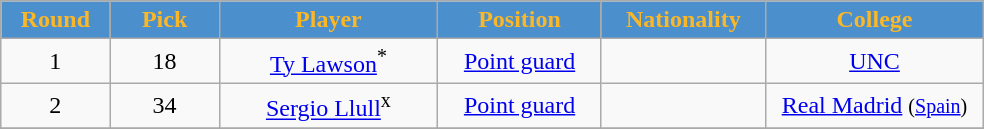<table class="wikitable sortable sortable">
<tr>
<th style="background:#4b90cc; color:#Fbb726" width="10%">Round</th>
<th style="background:#4b90cc; color:#Fbb726" width="10%">Pick</th>
<th style="background:#4b90cc; color:#Fbb726" width="20%">Player</th>
<th style="background:#4b90cc; color:#Fbb726" width="15%">Position</th>
<th style="background:#4b90cc; color:#Fbb726" width="15%">Nationality</th>
<th style="background:#4b90cc; color:#Fbb726" width="20%">College</th>
</tr>
<tr style="text-align: center">
<td>1</td>
<td>18</td>
<td><a href='#'>Ty Lawson</a><sup>*</sup></td>
<td><a href='#'>Point guard</a></td>
<td></td>
<td><a href='#'>UNC</a></td>
</tr>
<tr style="text-align: center">
<td>2</td>
<td>34</td>
<td><a href='#'>Sergio Llull</a><sup>x</sup></td>
<td><a href='#'>Point guard</a></td>
<td></td>
<td><a href='#'>Real Madrid</a> <small>(<a href='#'>Spain</a>)</small></td>
</tr>
<tr style="text-align: center">
</tr>
</table>
